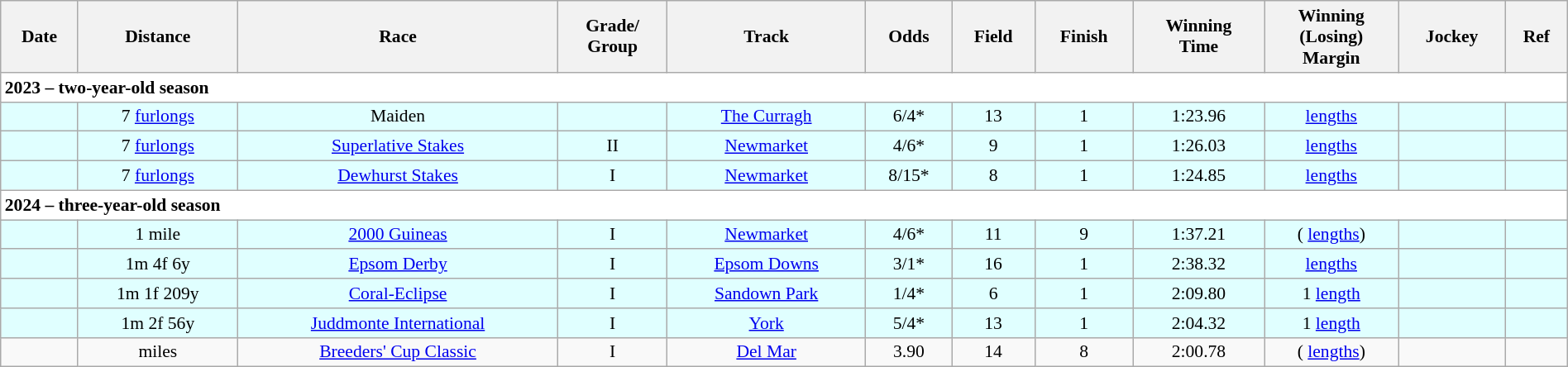<table class = "wikitable sortable" style="text-align:center; width:100%; font-size:90%">
<tr>
<th scope="col">Date</th>
<th scope="col">Distance</th>
<th scope="col">Race</th>
<th scope="col">Grade/<br>Group</th>
<th scope="col">Track</th>
<th scope="col">Odds</th>
<th scope="col">Field</th>
<th scope="col">Finish</th>
<th scope="col">Winning<br>Time</th>
<th scope="col">Winning<br>(Losing)<br>Margin</th>
<th scope="col">Jockey</th>
<th scope="col" class="unsortable">Ref</th>
</tr>
<tr style="background-color:white">
<td align="left" colspan=12><strong>2023 – two-year-old season</strong></td>
</tr>
<tr style="background-color:lightcyan">
<td></td>
<td>  7 <a href='#'>furlongs</a></td>
<td>Maiden</td>
<td></td>
<td><a href='#'>The Curragh</a></td>
<td> 6/4*</td>
<td>13</td>
<td>1</td>
<td>1:23.96</td>
<td>   <a href='#'>lengths</a></td>
<td></td>
<td></td>
</tr>
<tr style="background-color:lightcyan">
<td></td>
<td>  7 <a href='#'>furlongs</a></td>
<td><a href='#'>Superlative Stakes</a></td>
<td> II</td>
<td><a href='#'>Newmarket</a></td>
<td> 4/6*</td>
<td>9</td>
<td>1</td>
<td>1:26.03</td>
<td>   <a href='#'>lengths</a></td>
<td></td>
<td></td>
</tr>
<tr style="background-color:lightcyan">
<td></td>
<td>  7 <a href='#'>furlongs</a></td>
<td><a href='#'>Dewhurst Stakes</a></td>
<td> I</td>
<td><a href='#'>Newmarket</a></td>
<td> 8/15*</td>
<td>8</td>
<td>1</td>
<td>1:24.85</td>
<td>   <a href='#'>lengths</a></td>
<td></td>
<td></td>
</tr>
<tr style="background-color:white">
<td align="left" colspan=12><strong>2024 – three-year-old season</strong></td>
</tr>
<tr style="background-color:lightcyan">
<td></td>
<td>  1 mile</td>
<td><a href='#'>2000 Guineas</a></td>
<td> I</td>
<td><a href='#'>Newmarket</a></td>
<td> 4/6*</td>
<td>11</td>
<td>9</td>
<td>1:37.21</td>
<td> ( <a href='#'>lengths</a>)</td>
<td></td>
<td></td>
</tr>
<tr style="background-color:lightcyan">
<td></td>
<td>  1m 4f 6y</td>
<td><a href='#'>Epsom Derby</a></td>
<td> I</td>
<td><a href='#'>Epsom Downs</a></td>
<td> 3/1*</td>
<td>16</td>
<td>1</td>
<td>2:38.32</td>
<td>    <a href='#'>lengths</a></td>
<td></td>
<td></td>
</tr>
<tr style="background-color:lightcyan">
<td></td>
<td>  1m 1f 209y</td>
<td><a href='#'>Coral-Eclipse</a></td>
<td> I</td>
<td><a href='#'>Sandown Park</a></td>
<td> 1/4*</td>
<td>6</td>
<td>1</td>
<td>2:09.80</td>
<td>  1 <a href='#'>length</a></td>
<td></td>
<td></td>
</tr>
<tr style="background-color:lightcyan">
<td></td>
<td>  1m 2f 56y</td>
<td><a href='#'>Juddmonte International</a></td>
<td> I</td>
<td><a href='#'>York</a></td>
<td> 5/4*</td>
<td>13</td>
<td>1</td>
<td>2:04.32</td>
<td>  1 <a href='#'>length</a></td>
<td></td>
<td></td>
</tr>
<tr>
<td></td>
<td>  miles</td>
<td><a href='#'>Breeders' Cup Classic</a></td>
<td>I</td>
<td><a href='#'>Del Mar</a></td>
<td>3.90</td>
<td>14</td>
<td>8</td>
<td>2:00.78</td>
<td> ( <a href='#'>lengths</a>)</td>
<td></td>
<td></td>
</tr>
</table>
